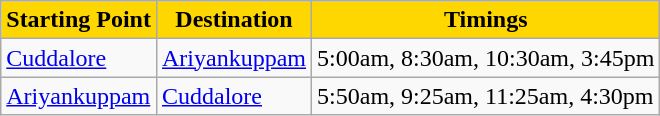<table class="wikitable">
<tr>
<th style="background-color:#FFD700">Starting Point</th>
<th ! style="background-color:#FFD700">Destination</th>
<th ! style="background-color:#FFD700">Timings</th>
</tr>
<tr>
<td valign="top"><a href='#'>Cuddalore</a></td>
<td valign="top"><a href='#'>Ariyankuppam</a></td>
<td valign="top">5:00am, 8:30am, 10:30am, 3:45pm</td>
</tr>
<tr>
<td valign="top"><a href='#'>Ariyankuppam</a></td>
<td valign="top"><a href='#'>Cuddalore</a></td>
<td valign="top">5:50am, 9:25am, 11:25am, 4:30pm</td>
</tr>
</table>
